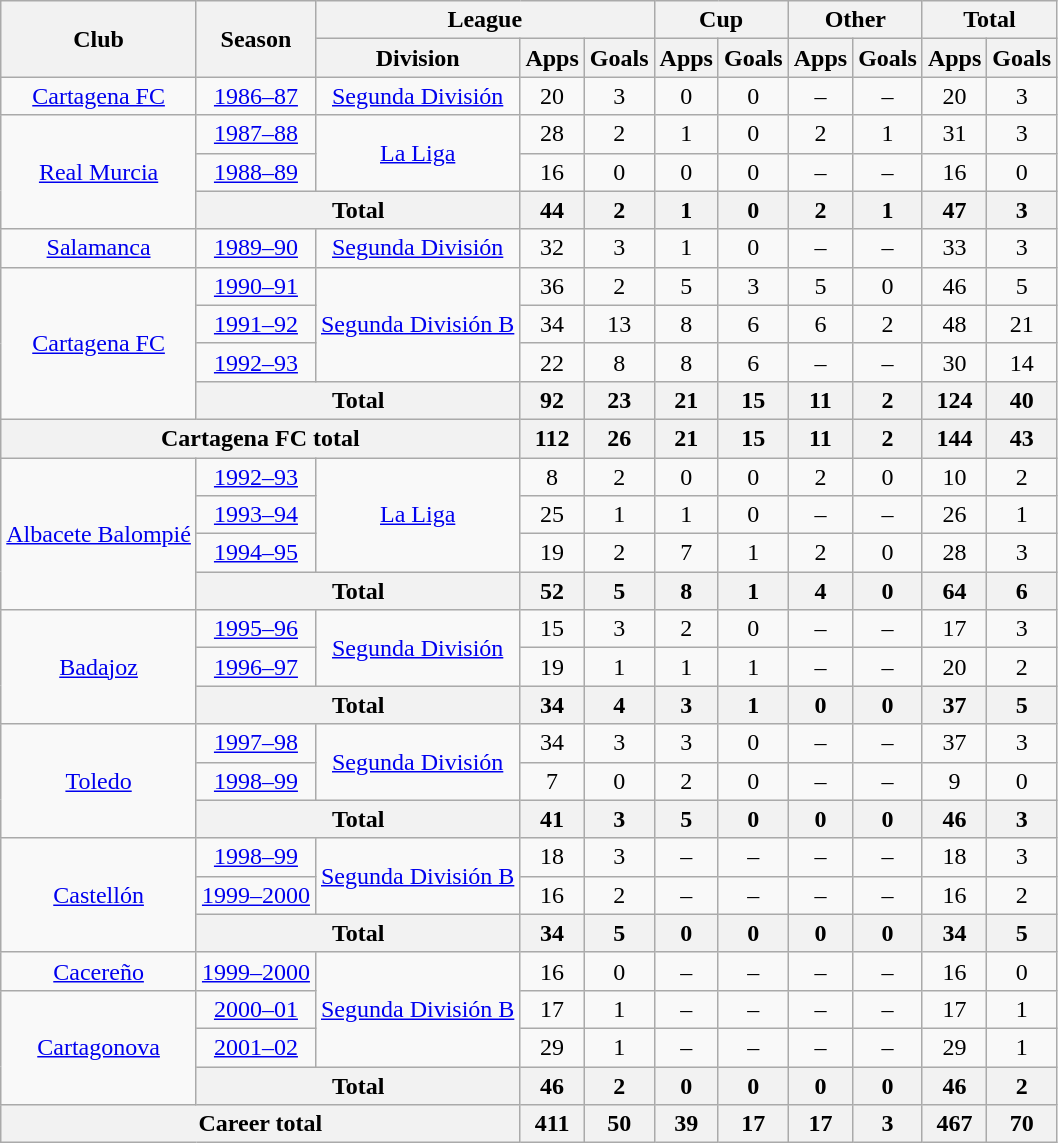<table class="wikitable" style="text-align: center;">
<tr>
<th rowspan="2">Club</th>
<th rowspan="2">Season</th>
<th colspan="3">League</th>
<th colspan="2">Cup</th>
<th colspan="2">Other</th>
<th colspan="2">Total</th>
</tr>
<tr>
<th>Division</th>
<th>Apps</th>
<th>Goals</th>
<th>Apps</th>
<th>Goals</th>
<th>Apps</th>
<th>Goals</th>
<th>Apps</th>
<th>Goals</th>
</tr>
<tr>
<td valign="center"><a href='#'>Cartagena FC</a></td>
<td><a href='#'>1986–87</a></td>
<td><a href='#'>Segunda División</a></td>
<td>20</td>
<td>3</td>
<td>0</td>
<td>0</td>
<td>–</td>
<td>–</td>
<td>20</td>
<td>3</td>
</tr>
<tr>
<td rowspan="3" valign="center"><a href='#'>Real Murcia</a></td>
<td><a href='#'>1987–88</a></td>
<td rowspan="2"><a href='#'>La Liga</a></td>
<td>28</td>
<td>2</td>
<td>1</td>
<td>0</td>
<td>2</td>
<td>1</td>
<td>31</td>
<td>3</td>
</tr>
<tr>
<td><a href='#'>1988–89</a></td>
<td>16</td>
<td>0</td>
<td>0</td>
<td>0</td>
<td>–</td>
<td>–</td>
<td>16</td>
<td>0</td>
</tr>
<tr>
<th colspan="2">Total</th>
<th>44</th>
<th>2</th>
<th>1</th>
<th>0</th>
<th>2</th>
<th>1</th>
<th>47</th>
<th>3</th>
</tr>
<tr>
<td valign="center"><a href='#'>Salamanca</a></td>
<td><a href='#'>1989–90</a></td>
<td><a href='#'>Segunda División</a></td>
<td>32</td>
<td>3</td>
<td>1</td>
<td>0</td>
<td>–</td>
<td>–</td>
<td>33</td>
<td>3</td>
</tr>
<tr>
<td rowspan="4" valign="center"><a href='#'>Cartagena FC</a></td>
<td><a href='#'>1990–91</a></td>
<td rowspan="3"><a href='#'>Segunda División B</a></td>
<td>36</td>
<td>2</td>
<td>5</td>
<td>3</td>
<td>5</td>
<td>0</td>
<td>46</td>
<td>5</td>
</tr>
<tr>
<td><a href='#'>1991–92</a></td>
<td>34</td>
<td>13</td>
<td>8</td>
<td>6</td>
<td>6</td>
<td>2</td>
<td>48</td>
<td>21</td>
</tr>
<tr>
<td><a href='#'>1992–93</a></td>
<td>22</td>
<td>8</td>
<td>8</td>
<td>6</td>
<td>–</td>
<td>–</td>
<td>30</td>
<td>14</td>
</tr>
<tr>
<th colspan="2">Total</th>
<th>92</th>
<th>23</th>
<th>21</th>
<th>15</th>
<th>11</th>
<th>2</th>
<th>124</th>
<th>40</th>
</tr>
<tr>
<th colspan="3">Cartagena FC total</th>
<th>112</th>
<th>26</th>
<th>21</th>
<th>15</th>
<th>11</th>
<th>2</th>
<th>144</th>
<th>43</th>
</tr>
<tr>
<td rowspan="4" valign="center"><a href='#'>Albacete Balompié</a></td>
<td><a href='#'>1992–93</a></td>
<td rowspan="3"><a href='#'>La Liga</a></td>
<td>8</td>
<td>2</td>
<td>0</td>
<td>0</td>
<td>2</td>
<td>0</td>
<td>10</td>
<td>2</td>
</tr>
<tr>
<td><a href='#'>1993–94</a></td>
<td>25</td>
<td>1</td>
<td>1</td>
<td>0</td>
<td>–</td>
<td>–</td>
<td>26</td>
<td>1</td>
</tr>
<tr>
<td><a href='#'>1994–95</a></td>
<td>19</td>
<td>2</td>
<td>7</td>
<td>1</td>
<td>2</td>
<td>0</td>
<td>28</td>
<td>3</td>
</tr>
<tr>
<th colspan="2">Total</th>
<th>52</th>
<th>5</th>
<th>8</th>
<th>1</th>
<th>4</th>
<th>0</th>
<th>64</th>
<th>6</th>
</tr>
<tr>
<td rowspan="3" valign="center"><a href='#'>Badajoz</a></td>
<td><a href='#'>1995–96</a></td>
<td rowspan="2"><a href='#'>Segunda División</a></td>
<td>15</td>
<td>3</td>
<td>2</td>
<td>0</td>
<td>–</td>
<td>–</td>
<td>17</td>
<td>3</td>
</tr>
<tr>
<td><a href='#'>1996–97</a></td>
<td>19</td>
<td>1</td>
<td>1</td>
<td>1</td>
<td>–</td>
<td>–</td>
<td>20</td>
<td>2</td>
</tr>
<tr>
<th colspan="2">Total</th>
<th>34</th>
<th>4</th>
<th>3</th>
<th>1</th>
<th>0</th>
<th>0</th>
<th>37</th>
<th>5</th>
</tr>
<tr>
<td rowspan="3" valign="center"><a href='#'>Toledo</a></td>
<td><a href='#'>1997–98</a></td>
<td rowspan="2"><a href='#'>Segunda División</a></td>
<td>34</td>
<td>3</td>
<td>3</td>
<td>0</td>
<td>–</td>
<td>–</td>
<td>37</td>
<td>3</td>
</tr>
<tr>
<td><a href='#'>1998–99</a></td>
<td>7</td>
<td>0</td>
<td>2</td>
<td>0</td>
<td>–</td>
<td>–</td>
<td>9</td>
<td>0</td>
</tr>
<tr>
<th colspan="2">Total</th>
<th>41</th>
<th>3</th>
<th>5</th>
<th>0</th>
<th>0</th>
<th>0</th>
<th>46</th>
<th>3</th>
</tr>
<tr>
<td rowspan="3" valign="center"><a href='#'>Castellón</a></td>
<td><a href='#'>1998–99</a></td>
<td rowspan="2"><a href='#'>Segunda División B</a></td>
<td>18</td>
<td>3</td>
<td>–</td>
<td>–</td>
<td>–</td>
<td>–</td>
<td>18</td>
<td>3</td>
</tr>
<tr>
<td><a href='#'>1999–2000</a></td>
<td>16</td>
<td>2</td>
<td>–</td>
<td>–</td>
<td>–</td>
<td>–</td>
<td>16</td>
<td>2</td>
</tr>
<tr>
<th colspan="2">Total</th>
<th>34</th>
<th>5</th>
<th>0</th>
<th>0</th>
<th>0</th>
<th>0</th>
<th>34</th>
<th>5</th>
</tr>
<tr>
<td valign="center"><a href='#'>Cacereño</a></td>
<td><a href='#'>1999–2000</a></td>
<td rowspan="3"><a href='#'>Segunda División B</a></td>
<td>16</td>
<td>0</td>
<td>–</td>
<td>–</td>
<td>–</td>
<td>–</td>
<td>16</td>
<td>0</td>
</tr>
<tr>
<td rowspan="3" valign="center"><a href='#'>Cartagonova</a></td>
<td><a href='#'>2000–01</a></td>
<td>17</td>
<td>1</td>
<td>–</td>
<td>–</td>
<td>–</td>
<td>–</td>
<td>17</td>
<td>1</td>
</tr>
<tr>
<td><a href='#'>2001–02</a></td>
<td>29</td>
<td>1</td>
<td>–</td>
<td>–</td>
<td>–</td>
<td>–</td>
<td>29</td>
<td>1</td>
</tr>
<tr>
<th colspan="2">Total</th>
<th>46</th>
<th>2</th>
<th>0</th>
<th>0</th>
<th>0</th>
<th>0</th>
<th>46</th>
<th>2</th>
</tr>
<tr>
<th colspan="3">Career total</th>
<th>411</th>
<th>50</th>
<th>39</th>
<th>17</th>
<th>17</th>
<th>3</th>
<th>467</th>
<th>70</th>
</tr>
</table>
